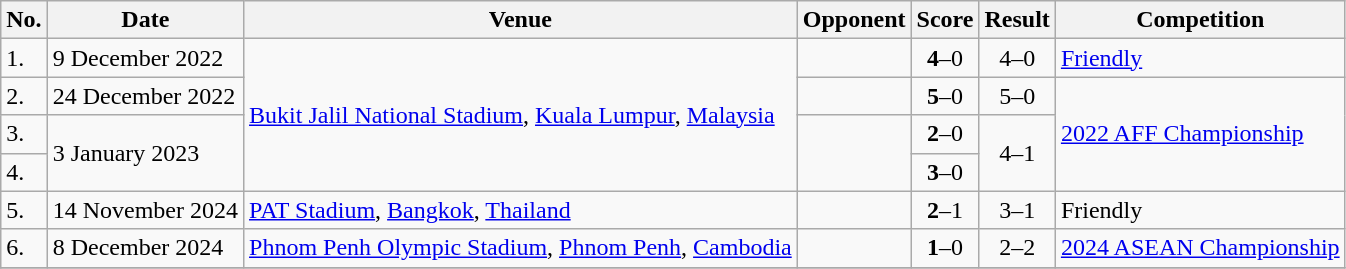<table class="wikitable">
<tr>
<th>No.</th>
<th>Date</th>
<th>Venue</th>
<th>Opponent</th>
<th>Score</th>
<th>Result</th>
<th>Competition</th>
</tr>
<tr>
<td>1.</td>
<td>9 December 2022</td>
<td rowspan=4><a href='#'>Bukit Jalil National Stadium</a>, <a href='#'>Kuala Lumpur</a>, <a href='#'>Malaysia</a></td>
<td></td>
<td align=center><strong>4</strong>–0</td>
<td align=center>4–0</td>
<td><a href='#'>Friendly</a></td>
</tr>
<tr>
<td>2.</td>
<td>24 December 2022</td>
<td></td>
<td align=center><strong>5</strong>–0</td>
<td align=center>5–0</td>
<td rowspan=3><a href='#'>2022 AFF Championship</a></td>
</tr>
<tr>
<td>3.</td>
<td rowspan=2>3 January 2023</td>
<td rowspan=2></td>
<td align=center><strong>2</strong>–0</td>
<td rowspan=2 align=center>4–1</td>
</tr>
<tr>
<td>4.</td>
<td align=center><strong>3</strong>–0</td>
</tr>
<tr>
<td>5.</td>
<td>14 November 2024</td>
<td><a href='#'>PAT Stadium</a>, <a href='#'>Bangkok</a>, <a href='#'>Thailand</a></td>
<td></td>
<td align=center><strong>2</strong>–1</td>
<td align=center>3–1</td>
<td>Friendly</td>
</tr>
<tr>
<td>6.</td>
<td>8 December 2024</td>
<td><a href='#'>Phnom Penh Olympic Stadium</a>, <a href='#'>Phnom Penh</a>, <a href='#'>Cambodia</a></td>
<td></td>
<td align=center><strong>1</strong>–0</td>
<td align=center>2–2</td>
<td><a href='#'>2024 ASEAN Championship</a></td>
</tr>
<tr>
</tr>
</table>
